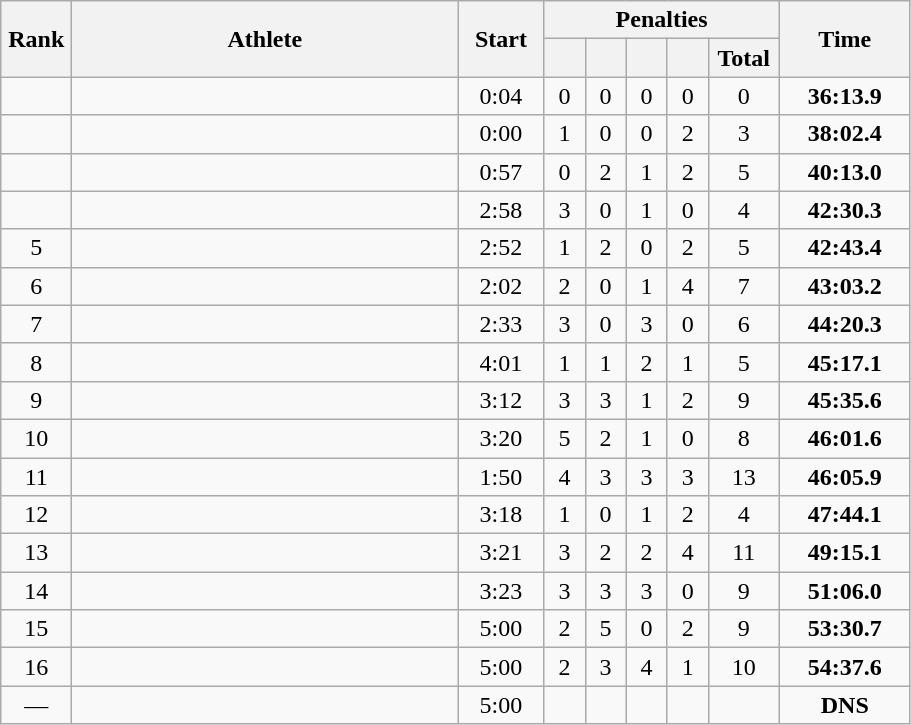<table class=wikitable style="text-align:center">
<tr>
<th rowspan=2 width=40>Rank</th>
<th rowspan=2 width=250>Athlete</th>
<th rowspan=2 width=50>Start</th>
<th colspan=5>Penalties</th>
<th rowspan=2 width=80>Time</th>
</tr>
<tr>
<th width=20></th>
<th width=20></th>
<th width=20></th>
<th width=20></th>
<th width=40>Total</th>
</tr>
<tr>
<td></td>
<td align=left></td>
<td>0:04</td>
<td>0</td>
<td>0</td>
<td>0</td>
<td>0</td>
<td>0</td>
<td><strong>36:13.9</strong></td>
</tr>
<tr>
<td></td>
<td align=left></td>
<td>0:00</td>
<td>1</td>
<td>0</td>
<td>0</td>
<td>2</td>
<td>3</td>
<td><strong>38:02.4</strong></td>
</tr>
<tr>
<td></td>
<td align=left></td>
<td>0:57</td>
<td>0</td>
<td>2</td>
<td>1</td>
<td>2</td>
<td>5</td>
<td><strong>40:13.0</strong></td>
</tr>
<tr>
<td></td>
<td align=left></td>
<td>2:58</td>
<td>3</td>
<td>0</td>
<td>1</td>
<td>0</td>
<td>4</td>
<td><strong>42:30.3</strong></td>
</tr>
<tr>
<td>5</td>
<td align=left></td>
<td>2:52</td>
<td>1</td>
<td>2</td>
<td>0</td>
<td>2</td>
<td>5</td>
<td><strong>42:43.4</strong></td>
</tr>
<tr>
<td>6</td>
<td align=left></td>
<td>2:02</td>
<td>2</td>
<td>0</td>
<td>1</td>
<td>4</td>
<td>7</td>
<td><strong>43:03.2</strong></td>
</tr>
<tr>
<td>7</td>
<td align=left></td>
<td>2:33</td>
<td>3</td>
<td>0</td>
<td>3</td>
<td>0</td>
<td>6</td>
<td><strong>44:20.3</strong></td>
</tr>
<tr>
<td>8</td>
<td align=left></td>
<td>4:01</td>
<td>1</td>
<td>1</td>
<td>2</td>
<td>1</td>
<td>5</td>
<td><strong>45:17.1</strong></td>
</tr>
<tr>
<td>9</td>
<td align=left></td>
<td>3:12</td>
<td>3</td>
<td>3</td>
<td>1</td>
<td>2</td>
<td>9</td>
<td><strong>45:35.6</strong></td>
</tr>
<tr>
<td>10</td>
<td align=left></td>
<td>3:20</td>
<td>5</td>
<td>2</td>
<td>1</td>
<td>0</td>
<td>8</td>
<td><strong>46:01.6</strong></td>
</tr>
<tr>
<td>11</td>
<td align=left></td>
<td>1:50</td>
<td>4</td>
<td>3</td>
<td>3</td>
<td>3</td>
<td>13</td>
<td><strong>46:05.9</strong></td>
</tr>
<tr>
<td>12</td>
<td align=left></td>
<td>3:18</td>
<td>1</td>
<td>0</td>
<td>1</td>
<td>2</td>
<td>4</td>
<td><strong>47:44.1</strong></td>
</tr>
<tr>
<td>13</td>
<td align=left></td>
<td>3:21</td>
<td>3</td>
<td>2</td>
<td>2</td>
<td>4</td>
<td>11</td>
<td><strong>49:15.1</strong></td>
</tr>
<tr>
<td>14</td>
<td align=left></td>
<td>3:23</td>
<td>3</td>
<td>3</td>
<td>3</td>
<td>0</td>
<td>9</td>
<td><strong>51:06.0</strong></td>
</tr>
<tr>
<td>15</td>
<td align=left></td>
<td>5:00</td>
<td>2</td>
<td>5</td>
<td>0</td>
<td>2</td>
<td>9</td>
<td><strong>53:30.7</strong></td>
</tr>
<tr>
<td>16</td>
<td align=left></td>
<td>5:00</td>
<td>2</td>
<td>3</td>
<td>4</td>
<td>1</td>
<td>10</td>
<td><strong>54:37.6</strong></td>
</tr>
<tr>
<td>—</td>
<td align=left></td>
<td>5:00</td>
<td></td>
<td></td>
<td></td>
<td></td>
<td></td>
<td><strong>DNS</strong></td>
</tr>
</table>
